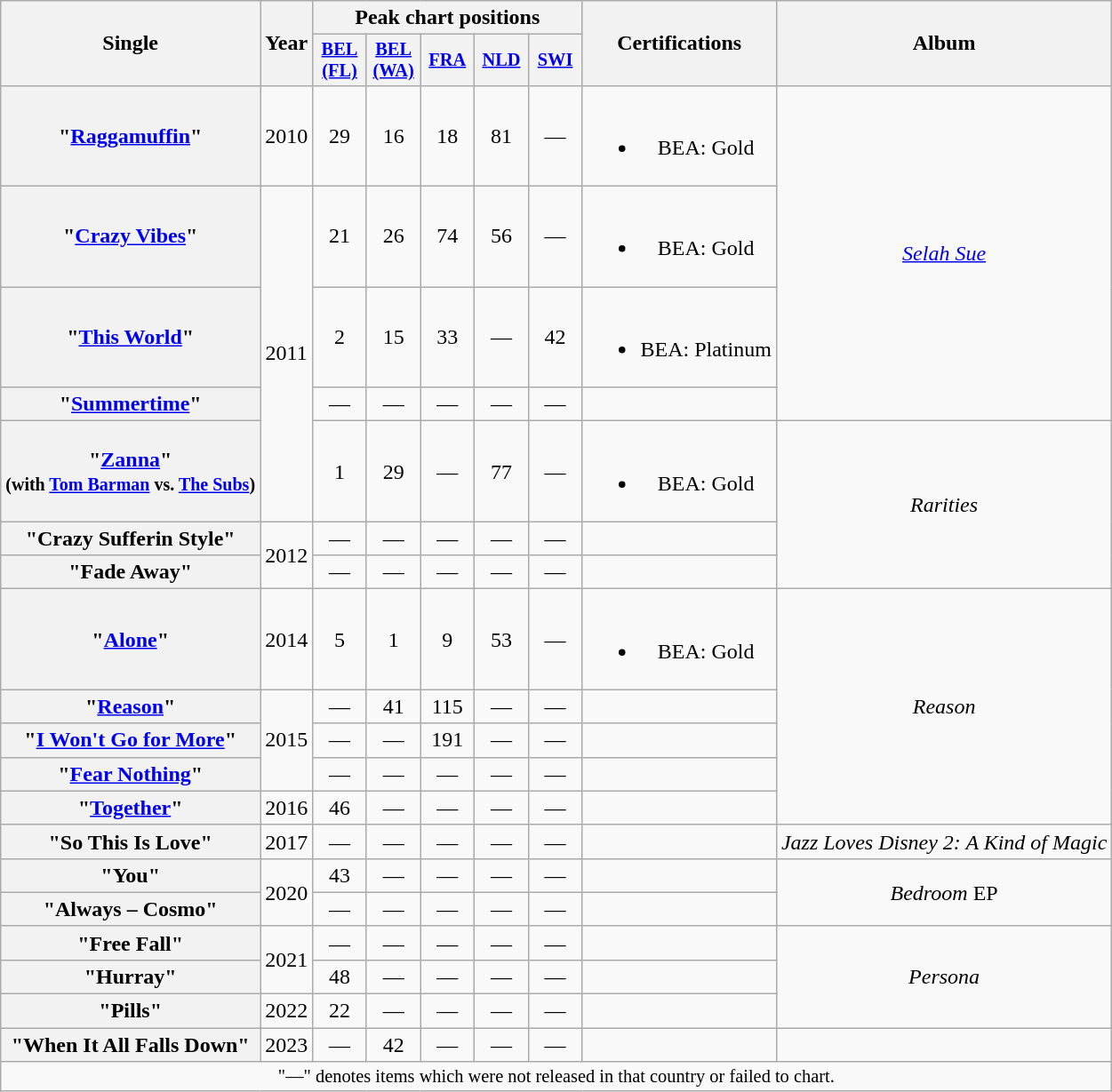<table class="wikitable plainrowheaders" style="text-align:center;">
<tr>
<th scope="col" rowspan="2">Single</th>
<th scope="col" rowspan="2">Year</th>
<th scope="col" colspan="5">Peak chart positions</th>
<th scope="col" rowspan="2">Certifications</th>
<th scope="col" rowspan="2">Album</th>
</tr>
<tr>
<th scope="col" style="width:2.5em;font-size:85%;"><a href='#'>BEL<br>(FL)</a><br></th>
<th scope="col" style="width:2.5em;font-size:85%;"><a href='#'>BEL<br>(WA)</a><br></th>
<th scope="col" style="width:2.5em;font-size:85%;"><a href='#'>FRA</a><br></th>
<th scope="col" style="width:2.5em;font-size:85%;"><a href='#'>NLD</a><br></th>
<th scope="col" style="width:2.5em;font-size:85%;"><a href='#'>SWI</a><br></th>
</tr>
<tr>
<th scope="row">"<a href='#'>Raggamuffin</a>"</th>
<td>2010</td>
<td>29</td>
<td>16</td>
<td>18</td>
<td>81</td>
<td>—</td>
<td><br><ul><li>BEA: Gold</li></ul></td>
<td rowspan="4"><em><a href='#'>Selah Sue</a></em></td>
</tr>
<tr>
<th scope="row">"<a href='#'>Crazy Vibes</a>"</th>
<td rowspan="4">2011</td>
<td>21</td>
<td>26</td>
<td>74</td>
<td>56</td>
<td>—</td>
<td><br><ul><li>BEA: Gold</li></ul></td>
</tr>
<tr>
<th scope="row">"<a href='#'>This World</a>"</th>
<td>2</td>
<td>15</td>
<td>33</td>
<td>—</td>
<td>42</td>
<td><br><ul><li>BEA: Platinum</li></ul></td>
</tr>
<tr>
<th scope="row">"<a href='#'>Summertime</a>"</th>
<td>—</td>
<td>—</td>
<td>—</td>
<td>—</td>
<td>—</td>
</tr>
<tr>
<th scope="row">"<a href='#'>Zanna</a>"<br><small>(with <a href='#'>Tom Barman</a> vs. <a href='#'>The Subs</a>)</small></th>
<td>1</td>
<td>29</td>
<td>—</td>
<td>77</td>
<td>—</td>
<td><br><ul><li>BEA: Gold</li></ul></td>
<td rowspan="3"><em>Rarities</em></td>
</tr>
<tr>
<th scope="row">"Crazy Sufferin Style"</th>
<td rowspan="2">2012</td>
<td>—</td>
<td>—</td>
<td>—</td>
<td>—</td>
<td>—</td>
<td></td>
</tr>
<tr>
<th scope="row">"Fade Away"</th>
<td>—</td>
<td>—</td>
<td>—</td>
<td>—</td>
<td>—</td>
<td></td>
</tr>
<tr>
<th scope="row">"<a href='#'>Alone</a>"</th>
<td>2014</td>
<td>5</td>
<td>1</td>
<td>9</td>
<td>53</td>
<td>—</td>
<td><br><ul><li>BEA: Gold</li></ul></td>
<td rowspan="5"><em>Reason</em></td>
</tr>
<tr>
<th scope="row">"<a href='#'>Reason</a>"</th>
<td rowspan="3">2015</td>
<td>—</td>
<td>41</td>
<td>115</td>
<td>—</td>
<td>—</td>
<td></td>
</tr>
<tr>
<th scope="row">"<a href='#'>I Won't Go for More</a>"</th>
<td>—</td>
<td>—</td>
<td>191</td>
<td>—</td>
<td>—</td>
<td></td>
</tr>
<tr>
<th scope="row">"<a href='#'>Fear Nothing</a>"</th>
<td>—</td>
<td>—</td>
<td>—</td>
<td>—</td>
<td>—</td>
<td></td>
</tr>
<tr>
<th scope="row">"<a href='#'>Together</a>"<br></th>
<td>2016</td>
<td>46</td>
<td>—</td>
<td>—</td>
<td>—</td>
<td>—</td>
<td></td>
</tr>
<tr>
<th scope="row">"So This Is Love"</th>
<td>2017</td>
<td>—</td>
<td>—</td>
<td>—</td>
<td>—</td>
<td>—</td>
<td></td>
<td><em>Jazz Loves Disney 2: A Kind of Magic</em></td>
</tr>
<tr>
<th scope="row">"You"</th>
<td rowspan="2">2020</td>
<td>43</td>
<td>—</td>
<td>—</td>
<td>—</td>
<td>—</td>
<td></td>
<td rowspan="2"><em>Bedroom</em> EP</td>
</tr>
<tr>
<th scope="row">"Always – Cosmo"</th>
<td>—</td>
<td>—</td>
<td>—</td>
<td>—</td>
<td>—</td>
</tr>
<tr>
<th scope="row">"Free Fall"</th>
<td rowspan="2">2021</td>
<td>—</td>
<td>—</td>
<td>—</td>
<td>—</td>
<td>—</td>
<td></td>
<td rowspan="3"><em>Persona</em></td>
</tr>
<tr>
<th scope="row">"Hurray"<br></th>
<td>48</td>
<td>—</td>
<td>—</td>
<td>—</td>
<td>—</td>
<td></td>
</tr>
<tr>
<th scope="row">"Pills"</th>
<td>2022</td>
<td>22</td>
<td>—</td>
<td>—</td>
<td>—</td>
<td>—</td>
<td></td>
</tr>
<tr>
<th scope="row">"When It All Falls Down"</th>
<td>2023</td>
<td>—</td>
<td>42</td>
<td>—</td>
<td>—</td>
<td>—</td>
<td></td>
<td></td>
</tr>
<tr>
<td colspan="14" style="font-size:85%;">"—" denotes items which were not released in that country or failed to chart.</td>
</tr>
</table>
